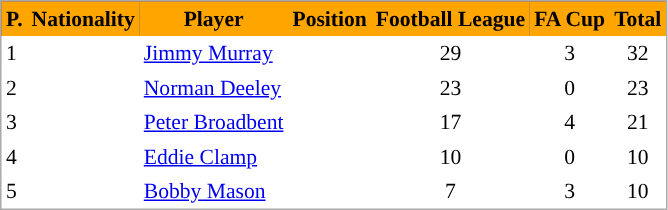<table cellspacing="0" cellpadding="3" style="border:1px solid #AAAAAA;font-size:90%">
<tr bgcolor="#191970">
<th style=background:orange; align="center"><span>P.</span></th>
<th style=background:orange; align="center"><span>Nationality</span></th>
<th style=background:orange; align="center"><span>Player</span></th>
<th style=background:orange; align="center"><span>Position</span></th>
<th style=background:orange; align="center"><span>Football League</span></th>
<th style=background:orange; align="center"><span>FA Cup</span></th>
<th style=background:orange; align="center"><span>Total</span></th>
</tr>
<tr>
<td>1</td>
<td></td>
<td><a href='#'>Jimmy Murray</a></td>
<td></td>
<td align="center">29</td>
<td align="center">3</td>
<td align="center">32</td>
</tr>
<tr>
<td>2</td>
<td></td>
<td><a href='#'>Norman Deeley</a></td>
<td></td>
<td align="center">23</td>
<td align="center">0</td>
<td align="center">23</td>
</tr>
<tr>
<td>3</td>
<td></td>
<td><a href='#'>Peter Broadbent</a></td>
<td></td>
<td align="center">17</td>
<td align="center">4</td>
<td align="center">21</td>
</tr>
<tr>
<td>4</td>
<td></td>
<td><a href='#'>Eddie Clamp</a></td>
<td></td>
<td align="center">10</td>
<td align="center">0</td>
<td align="center">10</td>
</tr>
<tr>
<td>5</td>
<td></td>
<td><a href='#'>Bobby Mason</a></td>
<td></td>
<td align="center">7</td>
<td align="center">3</td>
<td align="center">10</td>
</tr>
<tr>
</tr>
</table>
